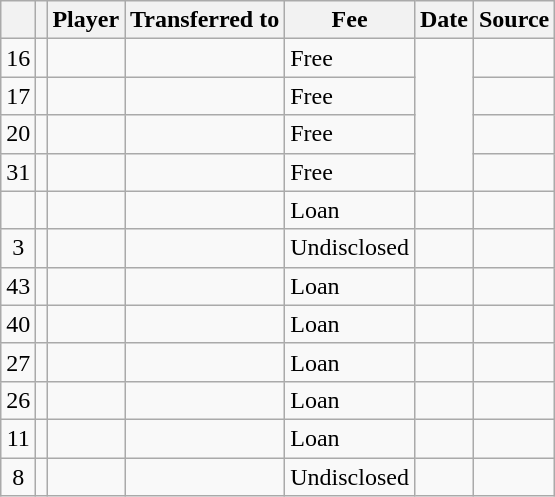<table class="wikitable plainrowheaders sortable">
<tr>
<th></th>
<th></th>
<th scope=col>Player</th>
<th>Transferred to</th>
<th scope=col; style="width: 65px;">Fee</th>
<th scope=col>Date</th>
<th scope=col>Source</th>
</tr>
<tr>
<td align=center>16</td>
<td align=center></td>
<td></td>
<td></td>
<td>Free</td>
<td rowspan=4></td>
<td></td>
</tr>
<tr>
<td align=center>17</td>
<td align=center></td>
<td></td>
<td></td>
<td>Free</td>
<td></td>
</tr>
<tr>
<td align=center>20</td>
<td align=center></td>
<td></td>
<td></td>
<td>Free</td>
<td></td>
</tr>
<tr>
<td align=center>31</td>
<td align=center></td>
<td></td>
<td></td>
<td>Free</td>
<td></td>
</tr>
<tr>
<td align=center></td>
<td align=center></td>
<td></td>
<td></td>
<td>Loan</td>
<td></td>
<td></td>
</tr>
<tr>
<td align=center>3</td>
<td align=center></td>
<td></td>
<td></td>
<td>Undisclosed</td>
<td></td>
<td></td>
</tr>
<tr>
<td align=center>43</td>
<td align=center></td>
<td></td>
<td></td>
<td>Loan</td>
<td></td>
<td></td>
</tr>
<tr>
<td align=center>40</td>
<td align=center></td>
<td></td>
<td></td>
<td>Loan</td>
<td></td>
<td></td>
</tr>
<tr>
<td align=center>27</td>
<td align=center></td>
<td></td>
<td></td>
<td>Loan</td>
<td></td>
<td></td>
</tr>
<tr>
<td align=center>26</td>
<td align=center></td>
<td></td>
<td></td>
<td>Loan</td>
<td></td>
<td></td>
</tr>
<tr>
<td align=center>11</td>
<td align=center></td>
<td></td>
<td></td>
<td>Loan</td>
<td></td>
<td></td>
</tr>
<tr>
<td align=center>8</td>
<td align=center></td>
<td></td>
<td></td>
<td>Undisclosed</td>
<td></td>
<td></td>
</tr>
</table>
